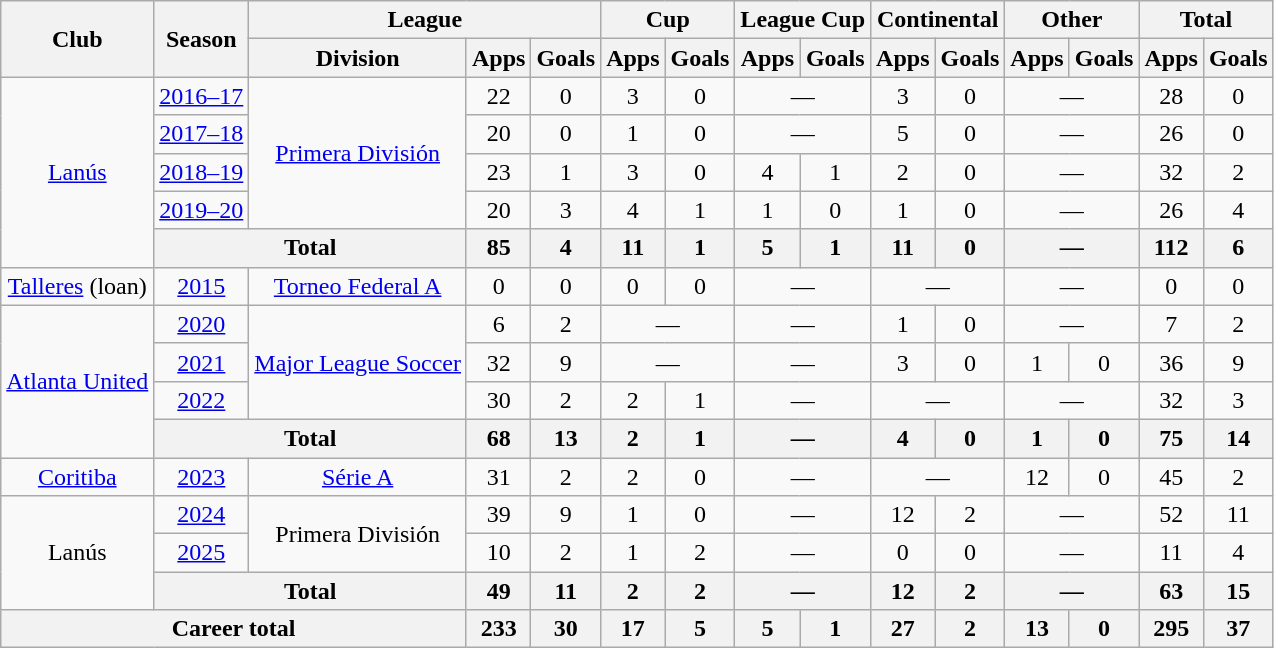<table class="wikitable" style="text-align:center">
<tr>
<th rowspan="2">Club</th>
<th rowspan="2">Season</th>
<th colspan="3">League</th>
<th colspan="2">Cup</th>
<th colspan="2">League Cup</th>
<th colspan="2">Continental</th>
<th colspan="2">Other</th>
<th colspan="2">Total</th>
</tr>
<tr>
<th>Division</th>
<th>Apps</th>
<th>Goals</th>
<th>Apps</th>
<th>Goals</th>
<th>Apps</th>
<th>Goals</th>
<th>Apps</th>
<th>Goals</th>
<th>Apps</th>
<th>Goals</th>
<th>Apps</th>
<th>Goals</th>
</tr>
<tr>
<td rowspan="5"><a href='#'>Lanús</a></td>
<td><a href='#'>2016–17</a></td>
<td rowspan="4"><a href='#'>Primera División</a></td>
<td>22</td>
<td>0</td>
<td>3</td>
<td>0</td>
<td colspan="2">—</td>
<td>3</td>
<td>0</td>
<td colspan="2">—</td>
<td>28</td>
<td>0</td>
</tr>
<tr>
<td><a href='#'>2017–18</a></td>
<td>20</td>
<td>0</td>
<td>1</td>
<td>0</td>
<td colspan="2">—</td>
<td>5</td>
<td>0</td>
<td colspan="2">—</td>
<td>26</td>
<td>0</td>
</tr>
<tr>
<td><a href='#'>2018–19</a></td>
<td>23</td>
<td>1</td>
<td>3</td>
<td>0</td>
<td>4</td>
<td>1</td>
<td>2</td>
<td>0</td>
<td colspan="2">—</td>
<td>32</td>
<td>2</td>
</tr>
<tr>
<td><a href='#'>2019–20</a></td>
<td>20</td>
<td>3</td>
<td>4</td>
<td>1</td>
<td>1</td>
<td>0</td>
<td>1</td>
<td>0</td>
<td colspan="2">—</td>
<td>26</td>
<td>4</td>
</tr>
<tr>
<th colspan="2">Total</th>
<th>85</th>
<th>4</th>
<th>11</th>
<th>1</th>
<th>5</th>
<th>1</th>
<th>11</th>
<th>0</th>
<th colspan="2">—</th>
<th>112</th>
<th>6</th>
</tr>
<tr>
<td><a href='#'>Talleres</a> (loan)</td>
<td><a href='#'>2015</a></td>
<td><a href='#'>Torneo Federal A</a></td>
<td>0</td>
<td>0</td>
<td>0</td>
<td>0</td>
<td colspan="2">—</td>
<td colspan="2">—</td>
<td colspan="2">—</td>
<td>0</td>
<td>0</td>
</tr>
<tr>
<td rowspan="4"><a href='#'>Atlanta United</a></td>
<td><a href='#'>2020</a></td>
<td rowspan="3"><a href='#'>Major League Soccer</a></td>
<td>6</td>
<td>2</td>
<td colspan="2">—</td>
<td colspan="2">—</td>
<td>1</td>
<td>0</td>
<td colspan="2">—</td>
<td>7</td>
<td>2</td>
</tr>
<tr>
<td><a href='#'>2021</a></td>
<td>32</td>
<td>9</td>
<td colspan="2">—</td>
<td colspan="2">—</td>
<td>3</td>
<td>0</td>
<td>1</td>
<td>0</td>
<td>36</td>
<td>9</td>
</tr>
<tr>
<td><a href='#'>2022</a></td>
<td>30</td>
<td>2</td>
<td>2</td>
<td>1</td>
<td colspan="2">—</td>
<td colspan="2">—</td>
<td colspan="2">—</td>
<td>32</td>
<td>3</td>
</tr>
<tr>
<th colspan="2">Total</th>
<th>68</th>
<th>13</th>
<th>2</th>
<th>1</th>
<th colspan="2">—</th>
<th>4</th>
<th>0</th>
<th>1</th>
<th>0</th>
<th>75</th>
<th>14</th>
</tr>
<tr>
<td><a href='#'>Coritiba</a></td>
<td><a href='#'>2023</a></td>
<td><a href='#'>Série A</a></td>
<td>31</td>
<td>2</td>
<td>2</td>
<td>0</td>
<td colspan="2">—</td>
<td colspan="2">—</td>
<td>12</td>
<td>0</td>
<td>45</td>
<td>2</td>
</tr>
<tr>
<td rowspan="3">Lanús</td>
<td><a href='#'>2024</a></td>
<td rowspan="2">Primera División</td>
<td>39</td>
<td>9</td>
<td>1</td>
<td>0</td>
<td colspan="2">—</td>
<td>12</td>
<td>2</td>
<td colspan="2">—</td>
<td>52</td>
<td>11</td>
</tr>
<tr>
<td><a href='#'>2025</a></td>
<td>10</td>
<td>2</td>
<td>1</td>
<td>2</td>
<td colspan="2">—</td>
<td>0</td>
<td>0</td>
<td colspan="2">—</td>
<td>11</td>
<td>4</td>
</tr>
<tr>
<th colspan="2">Total</th>
<th>49</th>
<th>11</th>
<th>2</th>
<th>2</th>
<th colspan="2">—</th>
<th>12</th>
<th>2</th>
<th colspan="2">—</th>
<th>63</th>
<th>15</th>
</tr>
<tr>
<th colspan="3">Career total</th>
<th>233</th>
<th>30</th>
<th>17</th>
<th>5</th>
<th>5</th>
<th>1</th>
<th>27</th>
<th>2</th>
<th>13</th>
<th>0</th>
<th>295</th>
<th>37</th>
</tr>
</table>
